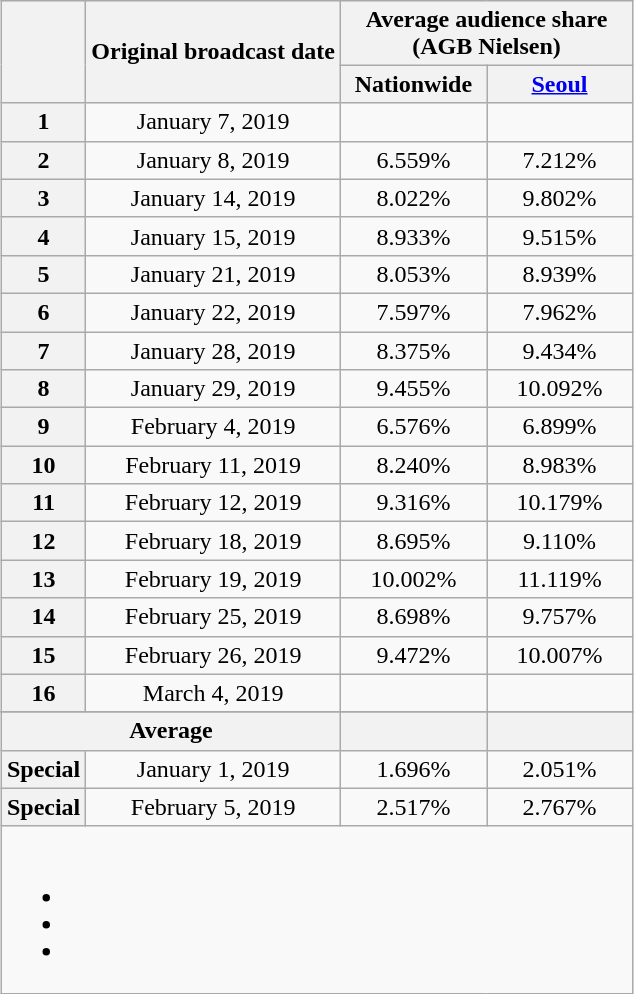<table class="wikitable" style="text-align:center;max-width:450px; margin-left: auto; margin-right: auto; border: none;">
<tr>
</tr>
<tr>
<th rowspan="2"></th>
<th rowspan="2">Original broadcast date</th>
<th colspan="2">Average audience share<br>(AGB Nielsen)</th>
</tr>
<tr>
<th width="90">Nationwide</th>
<th width="90"><a href='#'>Seoul</a></th>
</tr>
<tr>
<th>1</th>
<td>January 7, 2019</td>
<td></td>
<td></td>
</tr>
<tr>
<th>2</th>
<td>January 8, 2019</td>
<td>6.559%</td>
<td>7.212%</td>
</tr>
<tr>
<th>3</th>
<td>January 14, 2019</td>
<td>8.022%</td>
<td>9.802%</td>
</tr>
<tr>
<th>4</th>
<td>January 15, 2019</td>
<td>8.933%</td>
<td>9.515%</td>
</tr>
<tr>
<th>5</th>
<td>January 21, 2019</td>
<td>8.053%</td>
<td>8.939%</td>
</tr>
<tr>
<th>6</th>
<td>January 22, 2019</td>
<td>7.597%</td>
<td>7.962%</td>
</tr>
<tr>
<th>7</th>
<td>January 28, 2019</td>
<td>8.375%</td>
<td>9.434%</td>
</tr>
<tr>
<th>8</th>
<td>January 29, 2019</td>
<td>9.455%</td>
<td>10.092%</td>
</tr>
<tr>
<th>9</th>
<td>February 4, 2019</td>
<td>6.576%</td>
<td>6.899%</td>
</tr>
<tr>
<th>10</th>
<td>February 11, 2019</td>
<td>8.240%</td>
<td>8.983%</td>
</tr>
<tr>
<th>11</th>
<td>February 12, 2019</td>
<td>9.316%</td>
<td>10.179%</td>
</tr>
<tr>
<th>12</th>
<td>February 18, 2019</td>
<td>8.695%</td>
<td>9.110%</td>
</tr>
<tr>
<th>13</th>
<td>February 19, 2019</td>
<td>10.002%</td>
<td>11.119%</td>
</tr>
<tr>
<th>14</th>
<td>February 25, 2019</td>
<td>8.698%</td>
<td>9.757%</td>
</tr>
<tr>
<th>15</th>
<td>February 26, 2019</td>
<td>9.472%</td>
<td>10.007%</td>
</tr>
<tr>
<th>16</th>
<td>March 4, 2019</td>
<td></td>
<td></td>
</tr>
<tr>
</tr>
<tr>
<th colspan="2">Average</th>
<th></th>
<th></th>
</tr>
<tr>
<th>Special</th>
<td>January 1, 2019</td>
<td>1.696%</td>
<td>2.051%</td>
</tr>
<tr>
<th>Special</th>
<td>February 5, 2019</td>
<td>2.517%</td>
<td>2.767%</td>
</tr>
<tr>
<td colspan="6"><br><ul><li></li><li></li><li></li></ul></td>
</tr>
</table>
